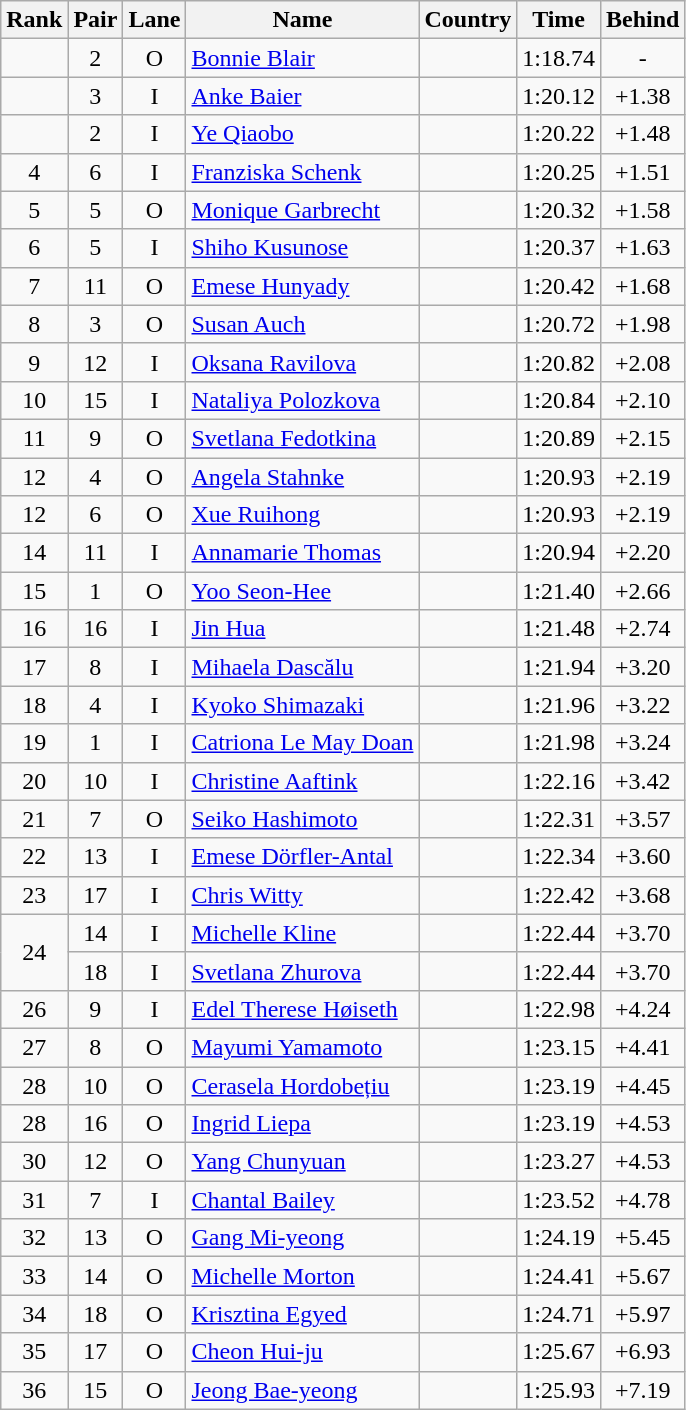<table class="wikitable sortable" style="text-align:center">
<tr>
<th>Rank</th>
<th>Pair</th>
<th>Lane</th>
<th>Name</th>
<th>Country</th>
<th>Time</th>
<th>Behind</th>
</tr>
<tr>
<td></td>
<td>2</td>
<td>O</td>
<td align=left><a href='#'>Bonnie Blair</a></td>
<td align=left></td>
<td>1:18.74</td>
<td>-</td>
</tr>
<tr>
<td></td>
<td>3</td>
<td>I</td>
<td align=left><a href='#'>Anke Baier</a></td>
<td align=left></td>
<td>1:20.12</td>
<td>+1.38</td>
</tr>
<tr>
<td></td>
<td>2</td>
<td>I</td>
<td align=left><a href='#'>Ye Qiaobo</a></td>
<td align=left></td>
<td>1:20.22</td>
<td>+1.48</td>
</tr>
<tr>
<td>4</td>
<td>6</td>
<td>I</td>
<td align=left><a href='#'>Franziska Schenk</a></td>
<td align=left></td>
<td>1:20.25</td>
<td>+1.51</td>
</tr>
<tr>
<td>5</td>
<td>5</td>
<td>O</td>
<td align=left><a href='#'>Monique Garbrecht</a></td>
<td align=left></td>
<td>1:20.32</td>
<td>+1.58</td>
</tr>
<tr>
<td>6</td>
<td>5</td>
<td>I</td>
<td align=left><a href='#'>Shiho Kusunose</a></td>
<td align=left></td>
<td>1:20.37</td>
<td>+1.63</td>
</tr>
<tr>
<td>7</td>
<td>11</td>
<td>O</td>
<td align=left><a href='#'>Emese Hunyady</a></td>
<td align=left></td>
<td>1:20.42</td>
<td>+1.68</td>
</tr>
<tr>
<td>8</td>
<td>3</td>
<td>O</td>
<td align=left><a href='#'>Susan Auch</a></td>
<td align=left></td>
<td>1:20.72</td>
<td>+1.98</td>
</tr>
<tr>
<td>9</td>
<td>12</td>
<td>I</td>
<td align=left><a href='#'>Oksana Ravilova</a></td>
<td align=left></td>
<td>1:20.82</td>
<td>+2.08</td>
</tr>
<tr>
<td>10</td>
<td>15</td>
<td>I</td>
<td align=left><a href='#'>Nataliya Polozkova</a></td>
<td align=left></td>
<td>1:20.84</td>
<td>+2.10</td>
</tr>
<tr>
<td>11</td>
<td>9</td>
<td>O</td>
<td align=left><a href='#'>Svetlana Fedotkina</a></td>
<td align=left></td>
<td>1:20.89</td>
<td>+2.15</td>
</tr>
<tr>
<td>12</td>
<td>4</td>
<td>O</td>
<td align=left><a href='#'>Angela Stahnke</a></td>
<td align=left></td>
<td>1:20.93</td>
<td>+2.19</td>
</tr>
<tr>
<td>12</td>
<td>6</td>
<td>O</td>
<td align=left><a href='#'>Xue Ruihong</a></td>
<td align=left></td>
<td>1:20.93</td>
<td>+2.19</td>
</tr>
<tr>
<td>14</td>
<td>11</td>
<td>I</td>
<td align=left><a href='#'>Annamarie Thomas</a></td>
<td align=left></td>
<td>1:20.94</td>
<td>+2.20</td>
</tr>
<tr>
<td>15</td>
<td>1</td>
<td>O</td>
<td align=left><a href='#'>Yoo Seon-Hee</a></td>
<td align=left></td>
<td>1:21.40</td>
<td>+2.66</td>
</tr>
<tr>
<td>16</td>
<td>16</td>
<td>I</td>
<td align=left><a href='#'>Jin Hua</a></td>
<td align=left></td>
<td>1:21.48</td>
<td>+2.74</td>
</tr>
<tr>
<td>17</td>
<td>8</td>
<td>I</td>
<td align=left><a href='#'>Mihaela Dascălu</a></td>
<td align=left></td>
<td>1:21.94</td>
<td>+3.20</td>
</tr>
<tr>
<td>18</td>
<td>4</td>
<td>I</td>
<td align=left><a href='#'>Kyoko Shimazaki</a></td>
<td align=left></td>
<td>1:21.96</td>
<td>+3.22</td>
</tr>
<tr>
<td>19</td>
<td>1</td>
<td>I</td>
<td align=left><a href='#'>Catriona Le May Doan</a></td>
<td align=left></td>
<td>1:21.98</td>
<td>+3.24</td>
</tr>
<tr>
<td>20</td>
<td>10</td>
<td>I</td>
<td align=left><a href='#'>Christine Aaftink</a></td>
<td align=left></td>
<td>1:22.16</td>
<td>+3.42</td>
</tr>
<tr>
<td>21</td>
<td>7</td>
<td>O</td>
<td align=left><a href='#'>Seiko Hashimoto</a></td>
<td align=left></td>
<td>1:22.31</td>
<td>+3.57</td>
</tr>
<tr>
<td>22</td>
<td>13</td>
<td>I</td>
<td align=left><a href='#'>Emese Dörfler-Antal</a></td>
<td align=left></td>
<td>1:22.34</td>
<td>+3.60</td>
</tr>
<tr>
<td>23</td>
<td>17</td>
<td>I</td>
<td align=left><a href='#'>Chris Witty</a></td>
<td align=left></td>
<td>1:22.42</td>
<td>+3.68</td>
</tr>
<tr>
<td rowspan=2>24</td>
<td>14</td>
<td>I</td>
<td align=left><a href='#'>Michelle Kline</a></td>
<td align=left></td>
<td>1:22.44</td>
<td>+3.70</td>
</tr>
<tr>
<td>18</td>
<td>I</td>
<td align=left><a href='#'>Svetlana Zhurova</a></td>
<td align=left></td>
<td>1:22.44</td>
<td>+3.70</td>
</tr>
<tr>
<td>26</td>
<td>9</td>
<td>I</td>
<td align=left><a href='#'>Edel Therese Høiseth</a></td>
<td align=left></td>
<td>1:22.98</td>
<td>+4.24</td>
</tr>
<tr>
<td>27</td>
<td>8</td>
<td>O</td>
<td align=left><a href='#'>Mayumi Yamamoto</a></td>
<td align=left></td>
<td>1:23.15</td>
<td>+4.41</td>
</tr>
<tr>
<td>28</td>
<td>10</td>
<td>O</td>
<td align=left><a href='#'>Cerasela Hordobețiu</a></td>
<td align=left></td>
<td>1:23.19</td>
<td>+4.45</td>
</tr>
<tr>
<td>28</td>
<td>16</td>
<td>O</td>
<td align=left><a href='#'>Ingrid Liepa</a></td>
<td align=left></td>
<td>1:23.19</td>
<td>+4.53</td>
</tr>
<tr>
<td>30</td>
<td>12</td>
<td>O</td>
<td align=left><a href='#'>Yang Chunyuan</a></td>
<td align=left></td>
<td>1:23.27</td>
<td>+4.53</td>
</tr>
<tr>
<td>31</td>
<td>7</td>
<td>I</td>
<td align=left><a href='#'>Chantal Bailey</a></td>
<td align=left></td>
<td>1:23.52</td>
<td>+4.78</td>
</tr>
<tr>
<td>32</td>
<td>13</td>
<td>O</td>
<td align=left><a href='#'>Gang Mi-yeong</a></td>
<td align=left></td>
<td>1:24.19</td>
<td>+5.45</td>
</tr>
<tr>
<td>33</td>
<td>14</td>
<td>O</td>
<td align=left><a href='#'>Michelle Morton</a></td>
<td align=left></td>
<td>1:24.41</td>
<td>+5.67</td>
</tr>
<tr>
<td>34</td>
<td>18</td>
<td>O</td>
<td align=left><a href='#'>Krisztina Egyed</a></td>
<td align=left></td>
<td>1:24.71</td>
<td>+5.97</td>
</tr>
<tr>
<td>35</td>
<td>17</td>
<td>O</td>
<td align=left><a href='#'>Cheon Hui-ju</a></td>
<td align=left></td>
<td>1:25.67</td>
<td>+6.93</td>
</tr>
<tr>
<td>36</td>
<td>15</td>
<td>O</td>
<td align=left><a href='#'>Jeong Bae-yeong</a></td>
<td align=left></td>
<td>1:25.93</td>
<td>+7.19</td>
</tr>
</table>
